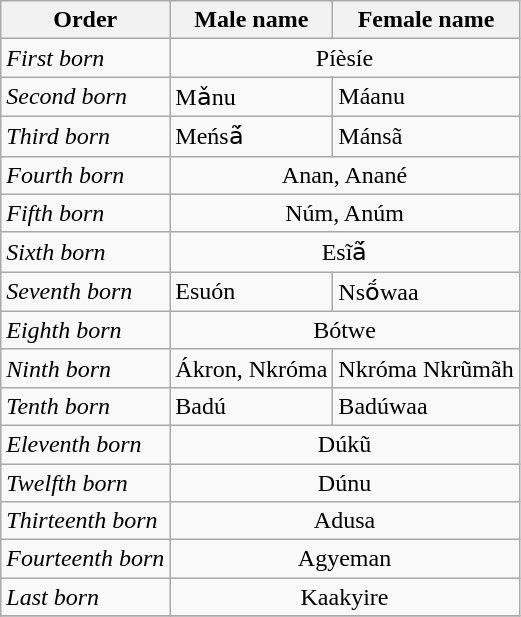<table class=wikitable>
<tr>
<th>Order</th>
<th>Male name</th>
<th>Female name</th>
</tr>
<tr>
<td><em>First born</em></td>
<td align=center colspan=2>Píèsíe</td>
</tr>
<tr>
<td><em>Second born</em></td>
<td>Mǎnu</td>
<td>Máanu</td>
</tr>
<tr>
<td><em>Third born</em></td>
<td>Meńsã́</td>
<td>Mánsã</td>
</tr>
<tr>
<td><em>Fourth born</em></td>
<td align=center colspan=2>Anan, Anané</td>
</tr>
<tr>
<td><em>Fifth born</em></td>
<td align=center colspan=2>Núm, Anúm</td>
</tr>
<tr>
<td><em>Sixth born</em></td>
<td align=center colspan=2>Esĩã́</td>
</tr>
<tr>
<td><em>Seventh born</em></td>
<td>Esuón</td>
<td>Nsṍwaa</td>
</tr>
<tr>
<td><em>Eighth born</em></td>
<td align=center colspan=2>Bótwe</td>
</tr>
<tr>
<td><em>Ninth born</em></td>
<td>Ákron, Nkróma</td>
<td>Nkróma Nkrũmãh</td>
</tr>
<tr>
<td><em>Tenth born</em></td>
<td>Badú</td>
<td>Badúwaa</td>
</tr>
<tr>
<td><em>Eleventh born</em></td>
<td align=center colspan=2>Dúkũ</td>
</tr>
<tr>
<td><em>Twelfth born</em></td>
<td align=center colspan=2>Dúnu</td>
</tr>
<tr>
<td><em>Thirteenth born</em></td>
<td align=center colspan=2>Adusa</td>
</tr>
<tr>
<td><em>Fourteenth born</em></td>
<td align=center colspan=2>Agyeman</td>
</tr>
<tr>
<td><em>Last born</em></td>
<td align=center colspan=2>Kaakyire</td>
</tr>
<tr>
</tr>
</table>
